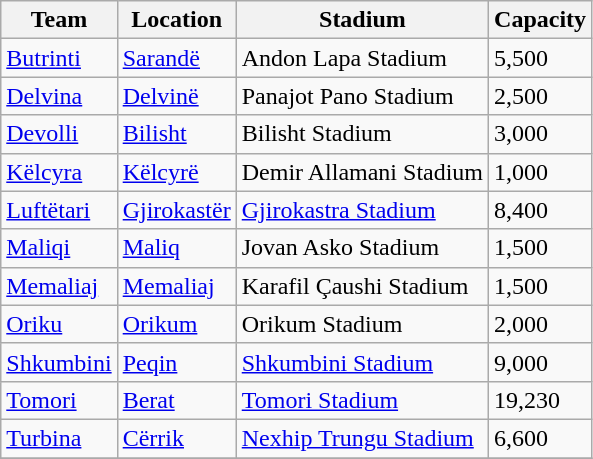<table class="wikitable sortable">
<tr>
<th>Team</th>
<th>Location</th>
<th>Stadium</th>
<th>Capacity</th>
</tr>
<tr>
<td><a href='#'>Butrinti</a></td>
<td><a href='#'>Sarandë</a></td>
<td>Andon Lapa Stadium</td>
<td>5,500</td>
</tr>
<tr>
<td><a href='#'>Delvina</a></td>
<td><a href='#'>Delvinë</a></td>
<td>Panajot Pano Stadium</td>
<td>2,500</td>
</tr>
<tr>
<td><a href='#'>Devolli</a></td>
<td><a href='#'>Bilisht</a></td>
<td>Bilisht Stadium</td>
<td>3,000</td>
</tr>
<tr>
<td><a href='#'>Këlcyra</a></td>
<td><a href='#'>Këlcyrë</a></td>
<td>Demir Allamani Stadium</td>
<td>1,000</td>
</tr>
<tr>
<td><a href='#'>Luftëtari</a></td>
<td><a href='#'>Gjirokastër</a></td>
<td><a href='#'>Gjirokastra Stadium</a></td>
<td>8,400</td>
</tr>
<tr>
<td><a href='#'>Maliqi</a></td>
<td><a href='#'>Maliq</a></td>
<td>Jovan Asko Stadium</td>
<td>1,500</td>
</tr>
<tr>
<td><a href='#'>Memaliaj</a></td>
<td><a href='#'>Memaliaj</a></td>
<td>Karafil Çaushi Stadium</td>
<td>1,500</td>
</tr>
<tr>
<td><a href='#'>Oriku</a></td>
<td><a href='#'>Orikum</a></td>
<td>Orikum Stadium</td>
<td>2,000</td>
</tr>
<tr>
<td><a href='#'>Shkumbini</a></td>
<td><a href='#'>Peqin</a></td>
<td><a href='#'>Shkumbini Stadium</a></td>
<td>9,000</td>
</tr>
<tr>
<td><a href='#'>Tomori</a></td>
<td><a href='#'>Berat</a></td>
<td><a href='#'>Tomori Stadium</a></td>
<td>19,230</td>
</tr>
<tr>
<td><a href='#'>Turbina</a></td>
<td><a href='#'>Cërrik</a></td>
<td><a href='#'>Nexhip Trungu Stadium</a></td>
<td>6,600</td>
</tr>
<tr>
</tr>
</table>
